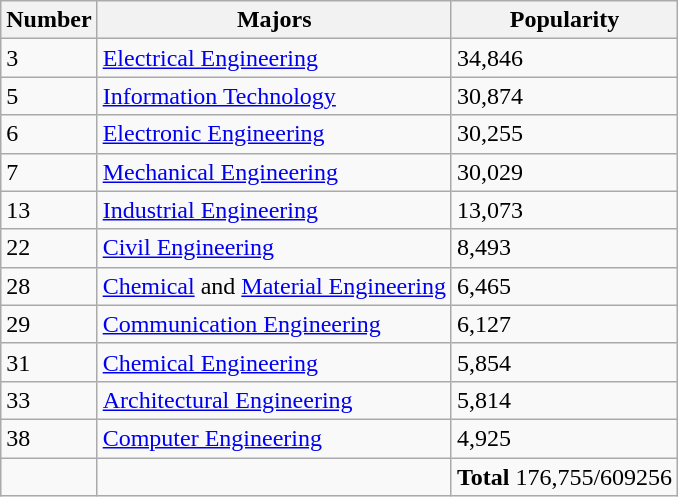<table class="wikitable" border="1">
<tr>
<th>Number</th>
<th>Majors</th>
<th>Popularity</th>
</tr>
<tr>
<td>3</td>
<td><a href='#'>Electrical Engineering</a></td>
<td>34,846</td>
</tr>
<tr>
<td>5</td>
<td><a href='#'>Information Technology</a></td>
<td>30,874</td>
</tr>
<tr>
<td>6</td>
<td><a href='#'>Electronic Engineering</a></td>
<td>30,255</td>
</tr>
<tr>
<td>7</td>
<td><a href='#'>Mechanical Engineering</a></td>
<td>30,029</td>
</tr>
<tr>
<td>13</td>
<td><a href='#'>Industrial Engineering</a></td>
<td>13,073</td>
</tr>
<tr>
<td>22</td>
<td><a href='#'>Civil Engineering</a></td>
<td>8,493</td>
</tr>
<tr>
<td>28</td>
<td><a href='#'>Chemical</a> and <a href='#'>Material Engineering</a></td>
<td>6,465</td>
</tr>
<tr>
<td>29</td>
<td><a href='#'>Communication Engineering</a></td>
<td>6,127</td>
</tr>
<tr>
<td>31</td>
<td><a href='#'>Chemical Engineering</a></td>
<td>5,854</td>
</tr>
<tr>
<td>33</td>
<td><a href='#'>Architectural Engineering</a></td>
<td>5,814</td>
</tr>
<tr>
<td>38</td>
<td><a href='#'>Computer Engineering</a></td>
<td>4,925</td>
</tr>
<tr>
<td></td>
<td></td>
<td><strong>Total</strong> 176,755/609256</td>
</tr>
</table>
